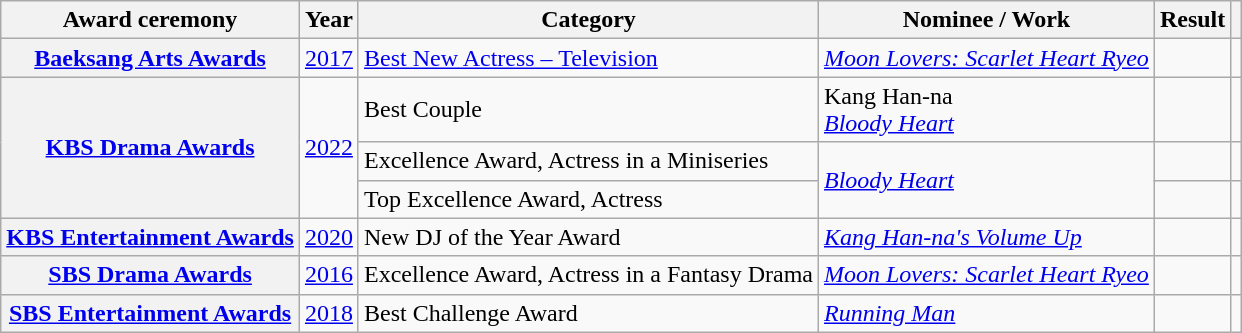<table class="wikitable plainrowheaders sortable">
<tr>
<th scope="col">Award ceremony</th>
<th scope="col">Year</th>
<th scope="col">Category </th>
<th scope="col">Nominee / Work</th>
<th scope="col">Result</th>
<th scope="col" class="unsortable"></th>
</tr>
<tr>
<th scope="row"><a href='#'>Baeksang Arts Awards</a></th>
<td style="text-align:center"><a href='#'>2017</a></td>
<td><a href='#'>Best New Actress – Television</a></td>
<td><em><a href='#'>Moon Lovers: Scarlet Heart Ryeo</a></em></td>
<td></td>
<td style="text-align:center"></td>
</tr>
<tr>
<th scope="row" rowspan="3"><a href='#'>KBS Drama Awards</a></th>
<td rowspan="3" style="text-align:center"><a href='#'>2022</a></td>
<td>Best Couple</td>
<td>Kang Han-na <br><em><a href='#'>Bloody Heart</a></em></td>
<td></td>
<td style="text-align:center"></td>
</tr>
<tr>
<td>Excellence Award, Actress in a Miniseries</td>
<td rowspan="2"><em><a href='#'>Bloody Heart</a></em></td>
<td></td>
<td style="text-align:center"></td>
</tr>
<tr>
<td>Top Excellence Award, Actress</td>
<td></td>
<td style="text-align:center"></td>
</tr>
<tr>
<th scope="row"><a href='#'>KBS Entertainment Awards</a></th>
<td style="text-align:center"><a href='#'>2020</a></td>
<td>New DJ of the Year Award</td>
<td><em><a href='#'>Kang Han-na's Volume Up</a></em></td>
<td></td>
<td style="text-align:center"></td>
</tr>
<tr>
<th scope="row"><a href='#'>SBS Drama Awards</a></th>
<td style="text-align:center"><a href='#'>2016</a></td>
<td>Excellence Award, Actress in a Fantasy Drama</td>
<td><em><a href='#'>Moon Lovers: Scarlet Heart Ryeo</a></em></td>
<td></td>
<td style="text-align:center"></td>
</tr>
<tr>
<th scope="row"><a href='#'>SBS Entertainment Awards</a></th>
<td style="text-align:center"><a href='#'>2018</a></td>
<td>Best Challenge Award</td>
<td><em><a href='#'>Running Man</a></em></td>
<td></td>
<td style="text-align:center"></td>
</tr>
</table>
